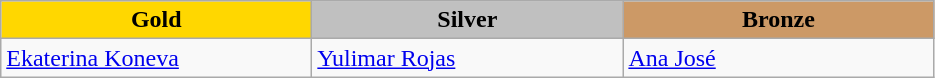<table class="wikitable" style="text-align:left">
<tr align="center">
<td width=200 bgcolor=gold><strong>Gold</strong></td>
<td width=200 bgcolor=silver><strong>Silver</strong></td>
<td width=200 bgcolor=CC9966><strong>Bronze</strong></td>
</tr>
<tr>
<td><a href='#'>Ekaterina Koneva</a><br><em></em></td>
<td><a href='#'>Yulimar Rojas</a><br><em></em></td>
<td><a href='#'>Ana José</a><br><em></em></td>
</tr>
</table>
